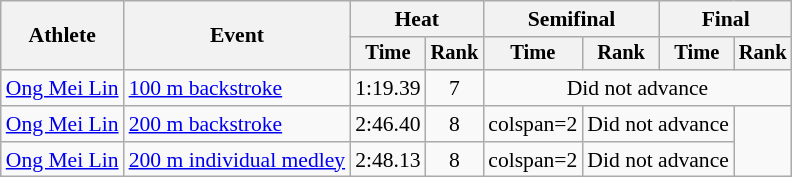<table class=wikitable style="font-size:90%">
<tr>
<th rowspan=2>Athlete</th>
<th rowspan=2>Event</th>
<th colspan="2">Heat</th>
<th colspan="2">Semifinal</th>
<th colspan="2">Final</th>
</tr>
<tr style="font-size:95%">
<th>Time</th>
<th>Rank</th>
<th>Time</th>
<th>Rank</th>
<th>Time</th>
<th>Rank</th>
</tr>
<tr align=center>
<td align=left><a href='#'>Ong Mei Lin</a></td>
<td align=left><a href='#'>100 m backstroke</a></td>
<td>1:19.39</td>
<td>7</td>
<td colspan=4>Did not advance</td>
</tr>
<tr align=center>
<td align=left><a href='#'>Ong Mei Lin</a></td>
<td align=left><a href='#'>200 m backstroke</a></td>
<td>2:46.40</td>
<td>8</td>
<td>colspan=2 </td>
<td colspan=2>Did not advance</td>
</tr>
<tr align=center>
<td align=left><a href='#'>Ong Mei Lin</a></td>
<td align=left><a href='#'>200 m individual medley</a></td>
<td>2:48.13</td>
<td>8</td>
<td>colspan=2 </td>
<td colspan=2>Did not advance</td>
</tr>
</table>
